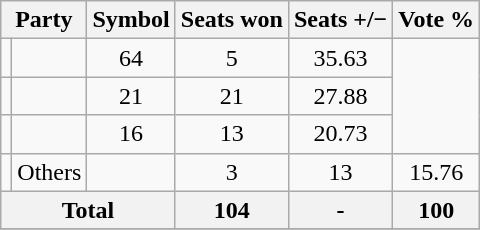<table class="sortable wikitable" style="text-align:center">
<tr>
<th colspan="2">Party</th>
<th>Symbol</th>
<th>Seats won</th>
<th><strong>Seats +/−</strong></th>
<th>Vote %</th>
</tr>
<tr>
<td></td>
<td></td>
<td>64</td>
<td>5</td>
<td>35.63</td>
</tr>
<tr>
<td></td>
<td></td>
<td>21</td>
<td>21</td>
<td>27.88</td>
</tr>
<tr>
<td></td>
<td></td>
<td>16</td>
<td>13</td>
<td>20.73</td>
</tr>
<tr>
<td bgcolor=></td>
<td>Others</td>
<td></td>
<td>3</td>
<td>13</td>
<td>15.76</td>
</tr>
<tr>
<th colspan="3">Total</th>
<th>104</th>
<th>-</th>
<th>100</th>
</tr>
<tr>
</tr>
</table>
